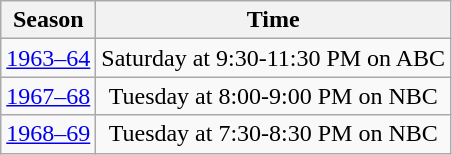<table class="wikitable" style=text-align:center>
<tr>
<th>Season</th>
<th>Time</th>
</tr>
<tr>
<td><a href='#'>1963–64</a></td>
<td>Saturday at 9:30-11:30 PM on ABC</td>
</tr>
<tr>
<td><a href='#'>1967–68</a></td>
<td>Tuesday at 8:00-9:00 PM on NBC</td>
</tr>
<tr>
<td><a href='#'>1968–69</a></td>
<td>Tuesday at 7:30-8:30 PM on NBC</td>
</tr>
</table>
